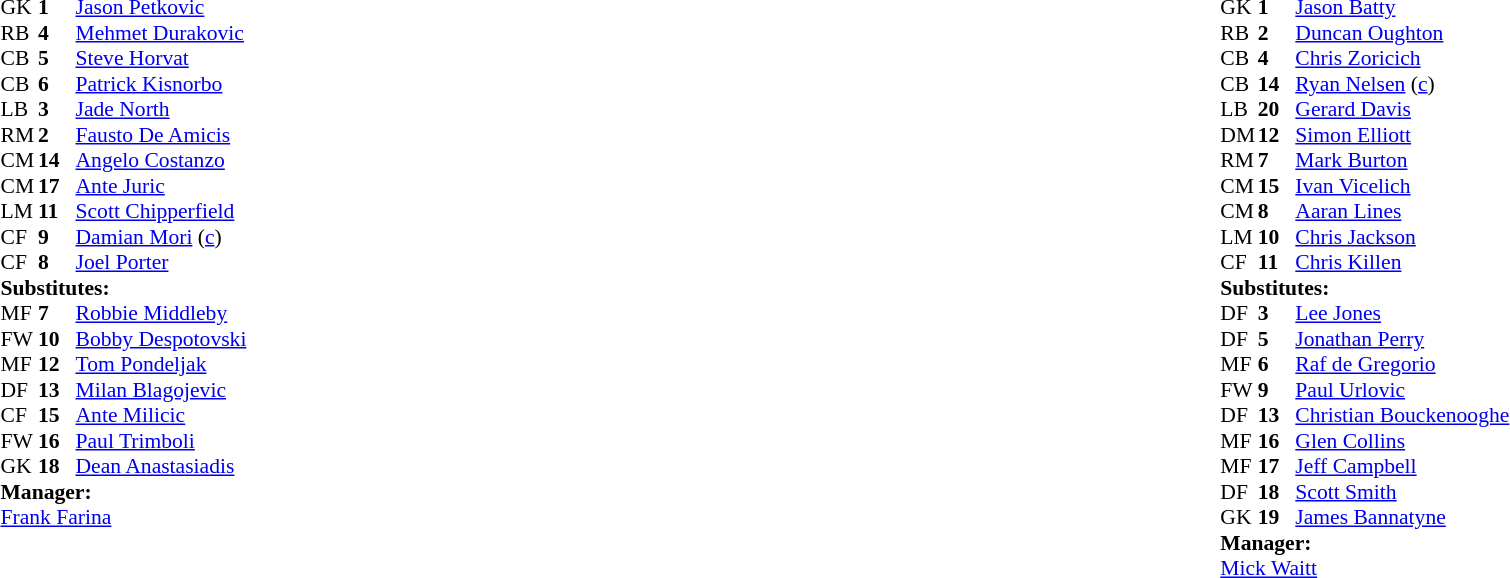<table width="100%">
<tr>
<td valign="top" width="40%"><br><table style="font-size:90%" cellspacing="0" cellpadding="0">
<tr>
<th width=25></th>
<th width=25></th>
</tr>
<tr>
<td>GK</td>
<td><strong>1</strong></td>
<td><a href='#'>Jason Petkovic</a></td>
</tr>
<tr>
<td>RB</td>
<td><strong>4</strong></td>
<td><a href='#'>Mehmet Durakovic</a></td>
</tr>
<tr>
<td>CB</td>
<td><strong>5</strong></td>
<td><a href='#'>Steve Horvat</a></td>
</tr>
<tr>
<td>CB</td>
<td><strong>6</strong></td>
<td><a href='#'>Patrick Kisnorbo</a></td>
</tr>
<tr>
<td>LB</td>
<td><strong>3</strong></td>
<td><a href='#'>Jade North</a></td>
<td></td>
<td></td>
</tr>
<tr>
<td>RM</td>
<td><strong>2</strong></td>
<td><a href='#'>Fausto De Amicis</a></td>
<td></td>
<td></td>
</tr>
<tr>
<td>CM</td>
<td><strong>14</strong></td>
<td><a href='#'>Angelo Costanzo</a></td>
</tr>
<tr>
<td>CM</td>
<td><strong>17</strong></td>
<td><a href='#'>Ante Juric</a></td>
</tr>
<tr>
<td>LM</td>
<td><strong>11</strong></td>
<td><a href='#'>Scott Chipperfield</a></td>
<td></td>
</tr>
<tr>
<td>CF</td>
<td><strong>9</strong></td>
<td><a href='#'>Damian Mori</a> (<a href='#'>c</a>)</td>
</tr>
<tr>
<td>CF</td>
<td><strong>8</strong></td>
<td><a href='#'>Joel Porter</a></td>
<td></td>
<td></td>
</tr>
<tr>
<td colspan=3><strong>Substitutes:</strong></td>
</tr>
<tr>
<td>MF</td>
<td><strong>7</strong></td>
<td><a href='#'>Robbie Middleby</a></td>
<td></td>
<td></td>
</tr>
<tr>
<td>FW</td>
<td><strong>10</strong></td>
<td><a href='#'>Bobby Despotovski</a></td>
<td></td>
<td></td>
</tr>
<tr>
<td>MF</td>
<td><strong>12</strong></td>
<td><a href='#'>Tom Pondeljak</a></td>
<td></td>
<td></td>
</tr>
<tr>
<td>DF</td>
<td><strong>13</strong></td>
<td><a href='#'>Milan Blagojevic</a></td>
</tr>
<tr>
<td>CF</td>
<td><strong>15</strong></td>
<td><a href='#'>Ante Milicic</a></td>
</tr>
<tr>
<td>FW</td>
<td><strong>16</strong></td>
<td><a href='#'>Paul Trimboli</a></td>
</tr>
<tr>
<td>GK</td>
<td><strong>18</strong></td>
<td><a href='#'>Dean Anastasiadis</a></td>
</tr>
<tr>
<td colspan=3><strong>Manager:</strong></td>
</tr>
<tr>
<td colspan=3><a href='#'>Frank Farina</a></td>
</tr>
</table>
</td>
<td valign="top" width="50%"><br><table style="font-size:90%;margin:auto" cellspacing="0" cellpadding="0">
<tr>
<th width=25></th>
<th width=25></th>
</tr>
<tr>
<td>GK</td>
<td><strong>1</strong></td>
<td><a href='#'>Jason Batty</a></td>
<td></td>
<td></td>
</tr>
<tr>
<td>RB</td>
<td><strong>2</strong></td>
<td><a href='#'>Duncan Oughton</a></td>
</tr>
<tr>
<td>CB</td>
<td><strong>4</strong></td>
<td><a href='#'>Chris Zoricich</a></td>
<td></td>
<td></td>
</tr>
<tr>
<td>CB</td>
<td><strong>14</strong></td>
<td><a href='#'>Ryan Nelsen</a> (<a href='#'>c</a>)</td>
</tr>
<tr>
<td>LB</td>
<td><strong>20</strong></td>
<td><a href='#'>Gerard Davis</a></td>
</tr>
<tr>
<td>DM</td>
<td><strong>12</strong></td>
<td><a href='#'>Simon Elliott</a></td>
</tr>
<tr>
<td>RM</td>
<td><strong>7</strong></td>
<td><a href='#'>Mark Burton</a></td>
</tr>
<tr>
<td>CM</td>
<td><strong>15</strong></td>
<td><a href='#'>Ivan Vicelich</a></td>
<td></td>
<td></td>
</tr>
<tr>
<td>CM</td>
<td><strong>8</strong></td>
<td><a href='#'>Aaran Lines</a></td>
</tr>
<tr>
<td>LM</td>
<td><strong>10</strong></td>
<td><a href='#'>Chris Jackson</a></td>
<td></td>
<td></td>
</tr>
<tr>
<td>CF</td>
<td><strong>11</strong></td>
<td><a href='#'>Chris Killen</a></td>
</tr>
<tr>
<td colspan=3><strong>Substitutes:</strong></td>
</tr>
<tr>
<td>DF</td>
<td><strong>3</strong></td>
<td><a href='#'>Lee Jones</a></td>
</tr>
<tr>
<td>DF</td>
<td><strong>5</strong></td>
<td><a href='#'>Jonathan Perry</a></td>
</tr>
<tr>
<td>MF</td>
<td><strong>6</strong></td>
<td><a href='#'>Raf de Gregorio</a></td>
</tr>
<tr>
<td>FW</td>
<td><strong>9</strong></td>
<td><a href='#'>Paul Urlovic</a></td>
</tr>
<tr>
<td>DF</td>
<td><strong>13</strong></td>
<td><a href='#'>Christian Bouckenooghe</a></td>
</tr>
<tr>
<td>MF</td>
<td><strong>16</strong></td>
<td><a href='#'>Glen Collins</a></td>
</tr>
<tr>
<td>MF</td>
<td><strong>17</strong></td>
<td><a href='#'>Jeff Campbell</a></td>
</tr>
<tr>
<td>DF</td>
<td><strong>18</strong></td>
<td><a href='#'>Scott Smith</a></td>
</tr>
<tr>
<td>GK</td>
<td><strong>19</strong></td>
<td><a href='#'>James Bannatyne</a></td>
<td></td>
<td></td>
</tr>
<tr>
<td colspan=3><strong>Manager:</strong></td>
</tr>
<tr>
<td colspan=3><a href='#'>Mick Waitt</a></td>
</tr>
</table>
</td>
</tr>
</table>
